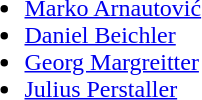<table>
<tr>
<td><strong></strong><br><ul><li><a href='#'>Marko Arnautović</a></li><li><a href='#'>Daniel Beichler</a></li><li><a href='#'>Georg Margreitter</a></li><li><a href='#'>Julius Perstaller</a></li></ul></td>
</tr>
</table>
